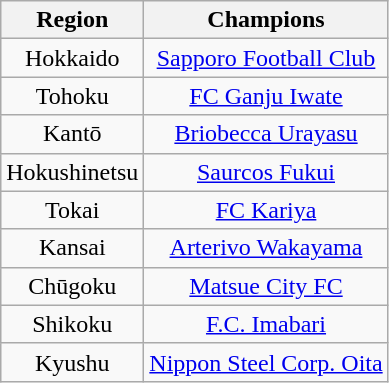<table class="wikitable" style="text-align:center;">
<tr>
<th>Region</th>
<th>Champions</th>
</tr>
<tr>
<td>Hokkaido</td>
<td><a href='#'>Sapporo Football Club</a></td>
</tr>
<tr>
<td>Tohoku</td>
<td><a href='#'>FC Ganju Iwate</a></td>
</tr>
<tr>
<td>Kantō</td>
<td><a href='#'>Briobecca Urayasu</a></td>
</tr>
<tr>
<td>Hokushinetsu</td>
<td><a href='#'>Saurcos Fukui</a></td>
</tr>
<tr>
<td>Tokai</td>
<td><a href='#'>FC Kariya</a></td>
</tr>
<tr>
<td>Kansai</td>
<td><a href='#'>Arterivo Wakayama</a></td>
</tr>
<tr>
<td>Chūgoku</td>
<td><a href='#'>Matsue City FC</a></td>
</tr>
<tr>
<td>Shikoku</td>
<td><a href='#'>F.C. Imabari</a></td>
</tr>
<tr>
<td>Kyushu</td>
<td><a href='#'>Nippon Steel Corp. Oita</a></td>
</tr>
</table>
